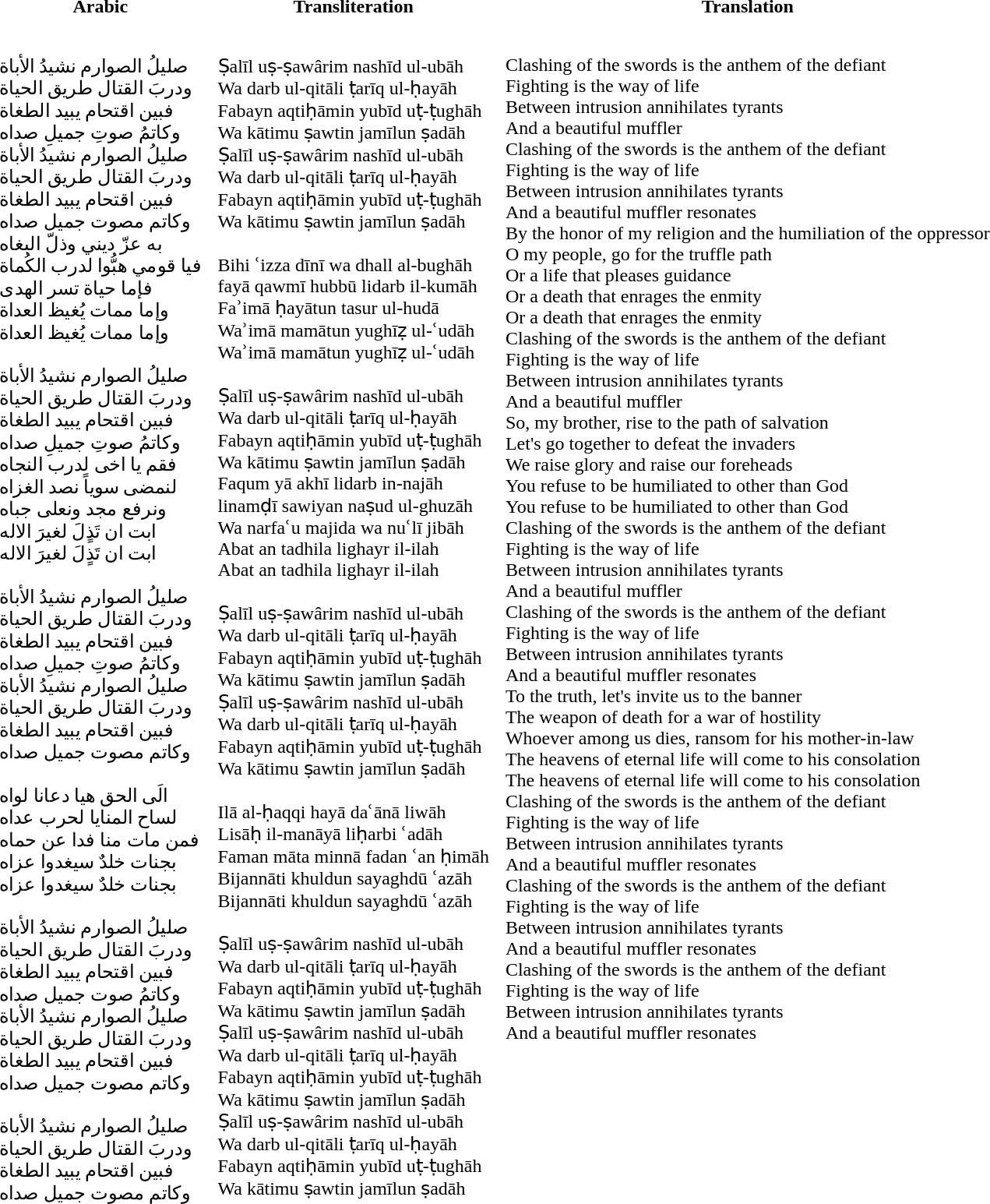<table cellpadding=6>
<tr>
<th>Arabic</th>
<th>Transliteration</th>
<th>Translation</th>
</tr>
<tr style="vertical-align:top; white-space:nowrap;">
<td><br>صليلُ الصوارم نشيدُ الأباة<br>
ودربَ القتال طريق الحياة<br>
فبين اقتحام يبيد الطغاة<br>
وكاتمُ صوتِ جميلِ صداه<br>
صليلُ الصوارم نشيدُ الأباة<br>
ودربَ القتال طريق الحياة<br>
فبين اقتحام يبيد الطغاة<br>
وكاتم مصوت جميل صداه<br>
به عزّ ديني وذلّ البغاه<br>
فيا قومي هبُّوا لدرب الكُماة<br>
فإما حياة تسر الهدى<br>
وإما ممات يُغيظ العداة<br>
وإما ممات يُغيظ العداة<br><br>صليلُ الصوارم نشيدُ الأباة<br>
ودربَ القتال طريق الحياة<br>
فبين اقتحام يبيد الطغاة<br>
وكاتمُ صوتِ جميلِ صداه<br>
فقم يا اخى لدرب النجاه<br>
لنمضى سوياً نصد الغزاه<br>
ونرفع مجد ونعلى جباه<br>
ابت ان تَذٍلَ لغيرَ الاله<br>
ابت ان تَذٍلَ لغيرَ الاله<br><br>صليلُ الصوارم نشيدُ الأباة<br>
ودربَ القتال طريق الحياة<br>
فبين اقتحام يبيد الطغاة<br>
وكاتمُ صوتِ جميلِ صداه<br>
صليلُ الصوارم نشيدُ الأباة<br>
ودربَ القتال طريق الحياة<br>
فبين اقتحام يبيد الطغاة<br>
وكاتم مصوت جميل صداه<br><br>الَى الحق هيا دعانا لواه<br>
لساح المنايا لحرب عداه<br>
فمن مات منا فدا عن حماه<br>
بجنات خلدٌ سيغدوا عزاه<br>
بجنات خلدٌ سيغدوا عزاه<br><br>صليلُ الصوارم نشيدُ الأباة<br>
ودربَ القتال طريق الحياة<br>
فبين اقتحام يبيد الطغاة<br>
وكاتمُ صوت جميل صداه<br>
صليلُ الصوارم نشيدُ الأباة<br>
ودربَ القتال طريق الحياة<br>
فبين اقتحام يبيد الطغاة<br>
وكاتم مصوت جميل صداه<br><br>صليلُ الصوارم نشيدُ الأباة<br>
ودربَ القتال طريق الحياة<br>
فبين اقتحام يبيد الطغاة<br>
وكاتم مصوت جميل صداه<br></td>
<td><br>Ṣalīl uṣ-ṣawârim nashīd ul-ubāh<br>
Wa darb ul-qitāli ṭarīq ul-ḥayāh<br>
Fabayn aqtiḥāmin yubīd uṭ-ṭughāh<br>
Wa kātimu ṣawtin jamīlun ṣadāh<br>
Ṣalīl uṣ-ṣawârim nashīd ul-ubāh<br>
Wa darb ul-qitāli ṭarīq ul-ḥayāh<br>
Fabayn aqtiḥāmin yubīd uṭ-ṭughāh<br>
Wa kātimu ṣawtin jamīlun ṣadāh<br><br>Bihi ʿizza dīnī wa dhall al-bughāh<br> 
fayā qawmī hubbū lidarb il-kumāh<br>
Faʾimā ḥayātun tasur ul-hudā<br>
Waʾimā mamātun yughīẓ ul-ʿudāh<br>
Waʾimā mamātun yughīẓ ul-ʿudāh<br><br>Ṣalīl uṣ-ṣawârim nashīd ul-ubāh<br>
Wa darb ul-qitāli ṭarīq ul-ḥayāh<br>
Fabayn aqtiḥāmin yubīd uṭ-ṭughāh<br>
Wa kātimu ṣawtin jamīlun ṣadāh<br>
Faqum yā akhī lidarb in-najāh<br>
linamḍī sawiyan naṣud ul-ghuzāh<br>
Wa narfaʿu majida wa nuʿlī jibāh<br>
Abat an tadhila lighayr il-ilah<br>
Abat an tadhila lighayr il-ilah<br><br>Ṣalīl uṣ-ṣawârim nashīd ul-ubāh<br>
Wa darb ul-qitāli ṭarīq ul-ḥayāh<br>
Fabayn aqtiḥāmin yubīd uṭ-ṭughāh<br>
Wa kātimu ṣawtin jamīlun ṣadāh<br>
Ṣalīl uṣ-ṣawârim nashīd ul-ubāh<br>
Wa darb ul-qitāli ṭarīq ul-ḥayāh<br>
Fabayn aqtiḥāmin yubīd uṭ-ṭughāh<br>
Wa kātimu ṣawtin jamīlun ṣadāh<br><br>Ilā al-ḥaqqi hayā daʿānā liwāh<br>
Lisāḥ il-manāyā liḥarbi ʿadāh<br>
Faman māta minnā fadan ʿan ḥimāh<br>
Bijannāti khuldun sayaghdū ʿazāh<br>
Bijannāti khuldun sayaghdū ʿazāh<br><br>Ṣalīl uṣ-ṣawârim nashīd ul-ubāh<br>
Wa darb ul-qitāli ṭarīq ul-ḥayāh<br>
Fabayn aqtiḥāmin yubīd uṭ-ṭughāh<br>
Wa kātimu ṣawtin jamīlun ṣadāh<br>
Ṣalīl uṣ-ṣawârim nashīd ul-ubāh<br>
Wa darb ul-qitāli ṭarīq ul-ḥayāh<br>
Fabayn aqtiḥāmin yubīd uṭ-ṭughāh<br>
Wa kātimu ṣawtin jamīlun ṣadāh<br>
Ṣalīl uṣ-ṣawârim nashīd ul-ubāh<br>
Wa darb ul-qitāli ṭarīq ul-ḥayāh<br>
Fabayn aqtiḥāmin yubīd uṭ-ṭughāh<br>
Wa kātimu ṣawtin jamīlun ṣadāh</td>
<td><br>Clashing of the swords is the anthem of the defiant<br>
Fighting is the way of life<br>
Between intrusion annihilates tyrants<br>
And a beautiful muffler<br>
Clashing of the swords is the anthem of the defiant<br>
Fighting is the way of life<br>
Between intrusion annihilates tyrants<br>
And a beautiful muffler resonates<br>
By the honor of my religion and the humiliation of the oppressor<br>
O my people, go for the truffle path<br>
Or a life that pleases guidance<br>
Or a death that enrages the enmity<br>
Or a death that enrages the enmity<br>
Clashing of the swords is the anthem of the defiant<br>
Fighting is the way of life<br>
Between intrusion annihilates tyrants<br>
And a beautiful muffler<br>
So, my brother, rise to the path of salvation<br>
Let's go together to defeat the invaders<br>
We raise glory and raise our foreheads<br>
You refuse to be humiliated to other than God<br>
You refuse to be humiliated to other than God<br>
Clashing of the swords is the anthem of the defiant<br>
Fighting is the way of life<br>
Between intrusion annihilates tyrants<br>
And a beautiful muffler<br>
Clashing of the swords is the anthem of the defiant<br>
Fighting is the way of life<br>
Between intrusion annihilates tyrants<br>
And a beautiful muffler resonates<br>
To the truth, let's invite us to the banner<br>
The weapon of death for a war of hostility<br>
Whoever among us dies, ransom for his mother-in-law<br>
The heavens of eternal life will come to his consolation<br>
The heavens of eternal life will come to his consolation<br>
Clashing of the swords is the anthem of the defiant<br>
Fighting is the way of life<br>
Between intrusion annihilates tyrants<br>
And a beautiful muffler resonates<br>
Clashing of the swords is the anthem of the defiant<br>
Fighting is the way of life<br>
Between intrusion annihilates tyrants<br>
And a beautiful muffler resonates<br>
Clashing of the swords is the anthem of the defiant<br>
Fighting is the way of life<br>
Between intrusion annihilates tyrants<br>
And a beautiful muffler resonates</td>
</tr>
</table>
